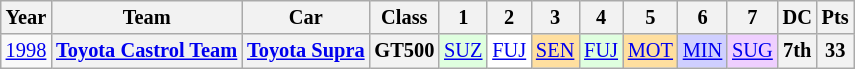<table class="wikitable" style="text-align:center; font-size:85%">
<tr>
<th>Year</th>
<th>Team</th>
<th>Car</th>
<th>Class</th>
<th>1</th>
<th>2</th>
<th>3</th>
<th>4</th>
<th>5</th>
<th>6</th>
<th>7</th>
<th>DC</th>
<th>Pts</th>
</tr>
<tr>
<td><a href='#'>1998</a></td>
<th nowrap><a href='#'>Toyota Castrol Team</a></th>
<th nowrap><a href='#'>Toyota Supra</a></th>
<th>GT500</th>
<td style="background:#DFFFDF"><a href='#'>SUZ</a><br></td>
<td style="background:#FFFFFF"><a href='#'>FUJ</a><br></td>
<td style="background:#FFDF9F"><a href='#'>SEN</a><br></td>
<td style="background:#DFFFDF"><a href='#'>FUJ</a><br></td>
<td style="background:#FFDF9F"><a href='#'>MOT</a><br></td>
<td style="background:#CFCFFF"><a href='#'>MIN</a><br></td>
<td style="background:#EFCFFF"><a href='#'>SUG</a><br></td>
<th>7th</th>
<th>33</th>
</tr>
</table>
